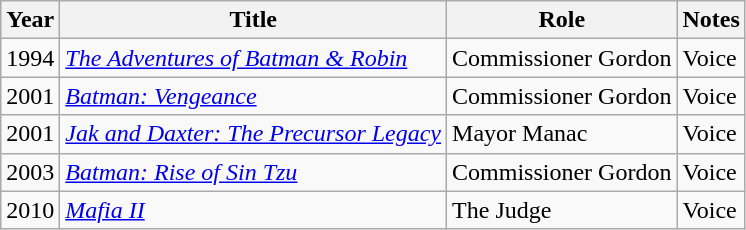<table class="wikitable">
<tr>
<th>Year</th>
<th>Title</th>
<th>Role</th>
<th>Notes</th>
</tr>
<tr>
<td>1994</td>
<td><em><a href='#'>The Adventures of Batman & Robin</a></em></td>
<td>Commissioner Gordon</td>
<td>Voice</td>
</tr>
<tr>
<td>2001</td>
<td><em><a href='#'>Batman: Vengeance</a></em></td>
<td>Commissioner Gordon</td>
<td>Voice</td>
</tr>
<tr>
<td>2001</td>
<td><em><a href='#'>Jak and Daxter: The Precursor Legacy</a></em></td>
<td>Mayor Manac</td>
<td>Voice</td>
</tr>
<tr>
<td>2003</td>
<td><em><a href='#'>Batman: Rise of Sin Tzu</a></em></td>
<td>Commissioner Gordon</td>
<td>Voice</td>
</tr>
<tr>
<td>2010</td>
<td><em><a href='#'>Mafia II</a></em></td>
<td>The Judge</td>
<td>Voice</td>
</tr>
</table>
